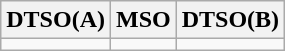<table class="wikitable">
<tr>
<th>DTSO(A)</th>
<th>MSO</th>
<th>DTSO(B)</th>
</tr>
<tr>
<td align=center></td>
<td align=center></td>
<td align=center></td>
</tr>
</table>
